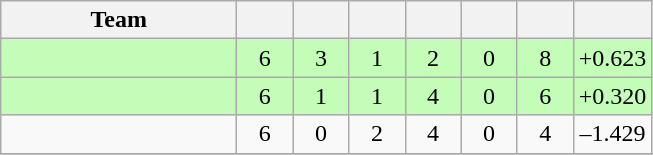<table class="wikitable" style="text-align:center">
<tr>
<th style="width:150px">Team</th>
<th style="width:30px"></th>
<th style="width:30px"></th>
<th style="width:30px"></th>
<th style="width:30px"></th>
<th style="width:30px"></th>
<th style="width:30px"></th>
<th style="width:30px"></th>
</tr>
<tr style="background:#c3fdb8">
<td style="text-align:left"></td>
<td>6</td>
<td>3</td>
<td>1</td>
<td>2</td>
<td>0</td>
<td>8</td>
<td>+0.623</td>
</tr>
<tr style="background:#c3fdb8">
<td style="text-align:left"></td>
<td>6</td>
<td>1</td>
<td>1</td>
<td>4</td>
<td>0</td>
<td>6</td>
<td>+0.320</td>
</tr>
<tr>
<td style="text-align:left"></td>
<td>6</td>
<td>0</td>
<td>2</td>
<td>4</td>
<td>0</td>
<td>4</td>
<td>–1.429</td>
</tr>
<tr>
</tr>
</table>
